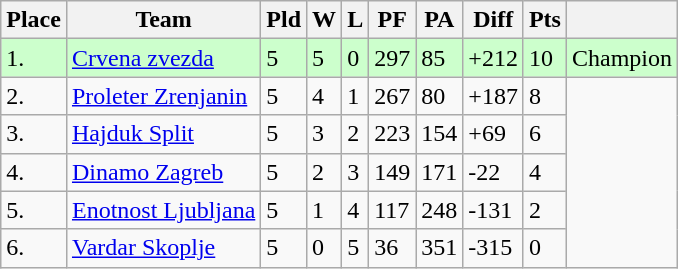<table class="wikitable">
<tr>
<th>Place</th>
<th>Team</th>
<th>Pld</th>
<th>W</th>
<th>L</th>
<th>PF</th>
<th>PA</th>
<th>Diff</th>
<th>Pts</th>
<th></th>
</tr>
<tr bgcolor=#ccffcc>
<td>1.</td>
<td><a href='#'>Crvena zvezda</a></td>
<td>5</td>
<td>5</td>
<td>0</td>
<td>297</td>
<td>85</td>
<td>+212</td>
<td>10</td>
<td rowspan="1">Champion</td>
</tr>
<tr>
<td>2.</td>
<td><a href='#'>Proleter Zrenjanin</a></td>
<td>5</td>
<td>4</td>
<td>1</td>
<td>267</td>
<td>80</td>
<td>+187</td>
<td>8</td>
<td rowspan="5"></td>
</tr>
<tr>
<td>3.</td>
<td><a href='#'>Hajduk Split</a></td>
<td>5</td>
<td>3</td>
<td>2</td>
<td>223</td>
<td>154</td>
<td>+69</td>
<td>6</td>
</tr>
<tr>
<td>4.</td>
<td><a href='#'>Dinamo Zagreb</a></td>
<td>5</td>
<td>2</td>
<td>3</td>
<td>149</td>
<td>171</td>
<td>-22</td>
<td>4</td>
</tr>
<tr>
<td>5.</td>
<td><a href='#'>Enotnost Ljubljana</a></td>
<td>5</td>
<td>1</td>
<td>4</td>
<td>117</td>
<td>248</td>
<td>-131</td>
<td>2</td>
</tr>
<tr>
<td>6.</td>
<td><a href='#'>Vardar Skoplje</a></td>
<td>5</td>
<td>0</td>
<td>5</td>
<td>36</td>
<td>351</td>
<td>-315</td>
<td>0</td>
</tr>
</table>
